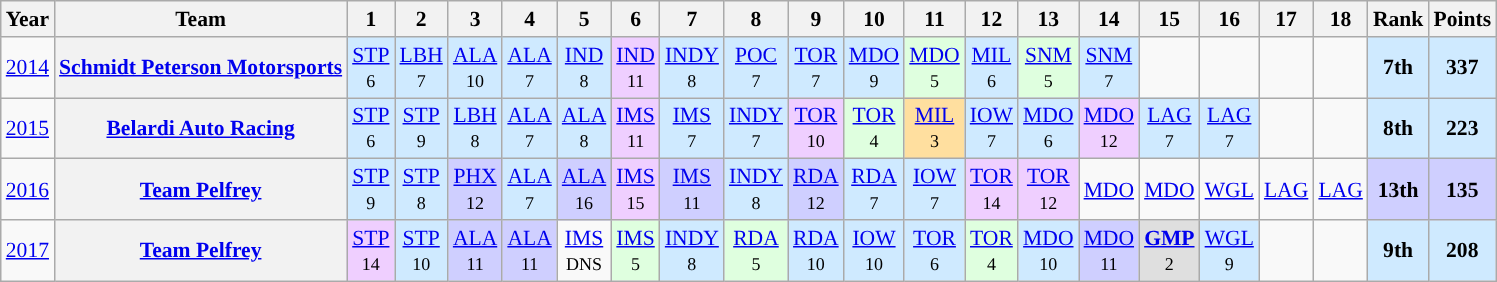<table class="wikitable" style="text-align:center; font-size:90%">
<tr>
<th>Year</th>
<th>Team</th>
<th>1</th>
<th>2</th>
<th>3</th>
<th>4</th>
<th>5</th>
<th>6</th>
<th>7</th>
<th>8</th>
<th>9</th>
<th>10</th>
<th>11</th>
<th>12</th>
<th>13</th>
<th>14</th>
<th>15</th>
<th>16</th>
<th>17</th>
<th>18</th>
<th>Rank</th>
<th>Points</th>
</tr>
<tr>
<td><a href='#'>2014</a></td>
<th><a href='#'>Schmidt Peterson Motorsports</a></th>
<td style="background:#CFEAFF;"><a href='#'>STP</a><br><small>6</small></td>
<td style="background:#CFEAFF;"><a href='#'>LBH</a><br><small>7</small></td>
<td style="background:#CFEAFF;"><a href='#'>ALA</a><br><small>10</small></td>
<td style="background:#CFEAFF;"><a href='#'>ALA</a><br><small>7</small></td>
<td style="background:#CFEAFF;"><a href='#'>IND</a><br><small>8</small></td>
<td style="background:#EFCFFF;"><a href='#'>IND</a><br><small>11</small></td>
<td style="background:#CFEAFF;"><a href='#'>INDY</a><br><small>8</small></td>
<td style="background:#CFEAFF;"><a href='#'>POC</a><br><small>7</small></td>
<td style="background:#CFEAFF;"><a href='#'>TOR</a><br><small>7</small></td>
<td style="background:#CFEAFF;"><a href='#'>MDO</a><br><small>9</small></td>
<td style="background:#DFFFDF;"><a href='#'>MDO</a><br><small>5</small></td>
<td style="background:#CFEAFF;"><a href='#'>MIL</a><br><small>6</small></td>
<td style="background:#DFFFDF;"><a href='#'>SNM</a><br><small>5</small></td>
<td style="background:#CFEAFF;"><a href='#'>SNM</a><br><small>7</small></td>
<td></td>
<td></td>
<td></td>
<td></td>
<td style="background:#CFEAFF;"><strong>7th</strong></td>
<td style="background:#CFEAFF;"><strong>337</strong></td>
</tr>
<tr>
<td><a href='#'>2015</a></td>
<th><a href='#'>Belardi Auto Racing</a></th>
<td style="background:#CFEAFF;"><a href='#'>STP</a><br><small>6</small></td>
<td style="background:#CFEAFF;"><a href='#'>STP</a><br><small>9</small></td>
<td style="background:#CFEAFF;"><a href='#'>LBH</a><br><small>8</small></td>
<td style="background:#CFEAFF;"><a href='#'>ALA</a><br><small>7</small></td>
<td style="background:#CFEAFF;"><a href='#'>ALA</a><br><small>8</small></td>
<td style="background:#EFCFFF;"><a href='#'>IMS</a><br><small>11</small></td>
<td style="background:#CFEAFF;"><a href='#'>IMS</a><br><small>7</small></td>
<td style="background:#CFEAFF;"><a href='#'>INDY</a><br><small>7</small></td>
<td style="background:#EFCFFF;"><a href='#'>TOR</a><br><small>10</small></td>
<td style="background:#DFFFDF;"><a href='#'>TOR</a><br><small>4</small></td>
<td style="background:#FFDF9F;"><a href='#'>MIL</a><br><small>3</small></td>
<td style="background:#CFEAFF;"><a href='#'>IOW</a><br><small>7</small></td>
<td style="background:#CFEAFF;"><a href='#'>MDO</a><br><small>6</small></td>
<td style="background:#EFCFFF;"><a href='#'>MDO</a><br><small>12</small></td>
<td style="background:#CFEAFF;"><a href='#'>LAG</a><br><small>7</small></td>
<td style="background:#CFEAFF;"><a href='#'>LAG</a><br><small>7</small></td>
<td></td>
<td></td>
<th style="background:#CFEAFF;">8th</th>
<th style="background:#CFEAFF;">223</th>
</tr>
<tr>
<td><a href='#'>2016</a></td>
<th><a href='#'>Team Pelfrey</a></th>
<td style="background:#CFEAFF;"><a href='#'>STP</a><br><small>9</small></td>
<td style="background:#CFEAFF;"><a href='#'>STP</a><br><small>8</small></td>
<td style="background:#CFCFFF;"><a href='#'>PHX</a><br><small>12</small></td>
<td style="background:#CFEAFF;"><a href='#'>ALA</a><br><small>7</small></td>
<td style="background:#CFCFFF;"><a href='#'>ALA</a><br><small>16</small></td>
<td style="background:#EFCFFF;"><a href='#'>IMS</a><br><small>15</small></td>
<td style="background:#CFCFFF;"><a href='#'>IMS</a><br><small>11</small></td>
<td style="background:#CFEAFF;"><a href='#'>INDY</a><br><small>8</small></td>
<td style="background:#CFCFFF;"><a href='#'>RDA</a><br><small>12</small></td>
<td style="background:#CFEAFF;"><a href='#'>RDA</a><br><small>7</small></td>
<td style="background:#CFEAFF;"><a href='#'>IOW</a><br><small>7</small></td>
<td style="background:#EFCFFF;"><a href='#'>TOR</a><br><small>14</small></td>
<td style="background:#EFCFFF;"><a href='#'>TOR</a><br><small>12</small></td>
<td><a href='#'>MDO</a></td>
<td><a href='#'>MDO</a></td>
<td><a href='#'>WGL</a></td>
<td><a href='#'>LAG</a></td>
<td><a href='#'>LAG</a></td>
<th style="background:#CFCFFF;">13th</th>
<th style="background:#CFCFFF;">135</th>
</tr>
<tr>
<td><a href='#'>2017</a></td>
<th><a href='#'>Team Pelfrey</a></th>
<td style="background:#EFCFFF;"><a href='#'>STP</a><br><small>14</small></td>
<td style="background:#CFEAFF;"><a href='#'>STP</a><br><small>10</small></td>
<td style="background:#CFCFFF;"><a href='#'>ALA</a><br><small>11</small></td>
<td style="background:#CFCFFF;"><a href='#'>ALA</a><br><small>11</small></td>
<td style="background"><a href='#'>IMS</a><br><small>DNS</small></td>
<td style="background:#DFFFDF;"><a href='#'>IMS</a><br><small>5</small></td>
<td style="background:#CFEAFF;"><a href='#'>INDY</a><br><small>8</small></td>
<td style="background:#DFFFDF;"><a href='#'>RDA</a><br><small>5</small></td>
<td style="background:#CFEAFF;"><a href='#'>RDA</a><br><small>10</small></td>
<td style="background:#CFEAFF;"><a href='#'>IOW</a><br><small>10</small></td>
<td style="background:#CFEAFF;"><a href='#'>TOR</a><br><small>6</small></td>
<td style="background:#DFFFDF;"><a href='#'>TOR</a><br><small>4</small></td>
<td style="background:#CFEAFF;"><a href='#'>MDO</a><br><small>10</small></td>
<td style="background:#CFCFFF;"><a href='#'>MDO</a><br><small>11</small></td>
<td style="background:#DFDFDF;"><strong><a href='#'>GMP</a></strong><br><small>2</small></td>
<td style="background:#CFEAFF;"><a href='#'>WGL</a><br><small>9</small></td>
<td></td>
<td></td>
<th style="background:#CFEAFF;">9th</th>
<th style="background:#CFEAFF;">208</th>
</tr>
</table>
